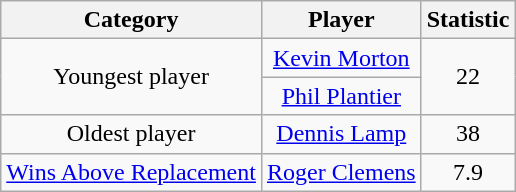<table class="wikitable" style="text-align:center;">
<tr>
<th>Category</th>
<th>Player</th>
<th>Statistic</th>
</tr>
<tr>
<td rowspan=2>Youngest player</td>
<td><a href='#'>Kevin Morton</a></td>
<td rowspan=2>22</td>
</tr>
<tr>
<td><a href='#'>Phil Plantier</a></td>
</tr>
<tr>
<td>Oldest player</td>
<td><a href='#'>Dennis Lamp</a></td>
<td>38</td>
</tr>
<tr>
<td><a href='#'>Wins Above Replacement</a></td>
<td><a href='#'>Roger Clemens</a></td>
<td>7.9</td>
</tr>
</table>
